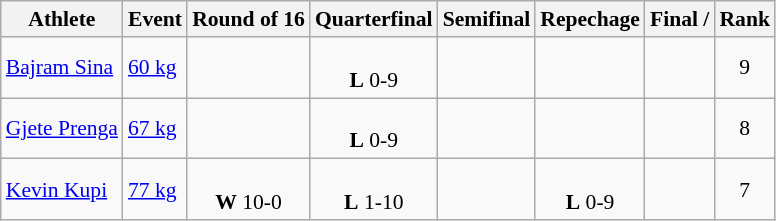<table class=wikitable style="font-size:90%; text-align:center">
<tr>
<th>Athlete</th>
<th>Event</th>
<th>Round of 16</th>
<th>Quarterfinal</th>
<th>Semifinal</th>
<th>Repechage</th>
<th>Final / </th>
<th>Rank</th>
</tr>
<tr>
<td align=left><a href='#'>Bajram Sina</a></td>
<td align=left><a href='#'>60 kg</a></td>
<td></td>
<td><br><strong>L</strong> 0-9</td>
<td></td>
<td></td>
<td></td>
<td>9</td>
</tr>
<tr>
<td align=left><a href='#'>Gjete Prenga</a></td>
<td align=left><a href='#'>67 kg</a></td>
<td></td>
<td><br><strong>L</strong> 0-9</td>
<td></td>
<td></td>
<td></td>
<td>8</td>
</tr>
<tr>
<td align=left><a href='#'>Kevin Kupi</a></td>
<td align=left><a href='#'>77 kg</a></td>
<td><br><strong>W</strong> 10-0</td>
<td><br><strong>L</strong> 1-10</td>
<td></td>
<td><br><strong>L</strong> 0-9</td>
<td></td>
<td>7</td>
</tr>
</table>
